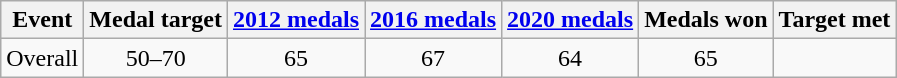<table class="wikitable">
<tr>
<th>Event</th>
<th>Medal target</th>
<th><a href='#'>2012 medals</a></th>
<th><a href='#'>2016 medals</a></th>
<th><a href='#'>2020 medals</a></th>
<th>Medals won</th>
<th>Target met</th>
</tr>
<tr align=center>
<td>Overall</td>
<td>50–70</td>
<td>65</td>
<td>67</td>
<td>64</td>
<td>65</td>
<td></td>
</tr>
</table>
